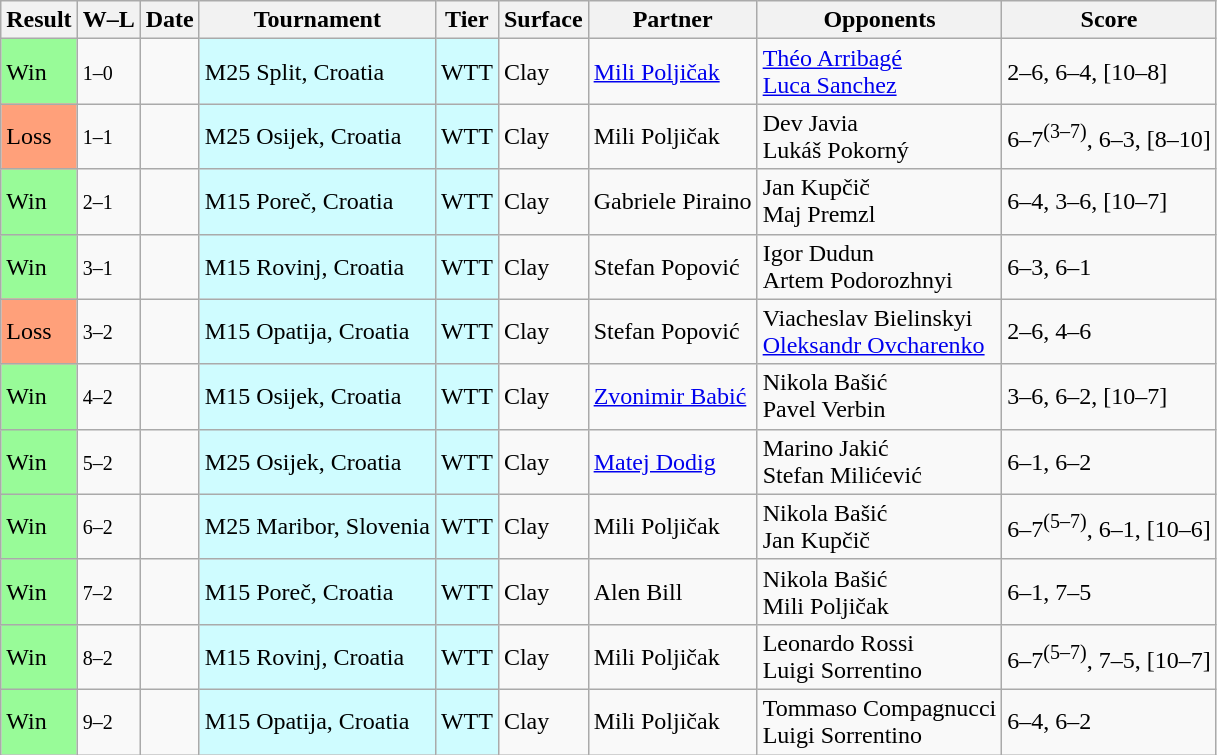<table class="sortable wikitable nowrap">
<tr>
<th>Result</th>
<th class="unsortable">W–L</th>
<th>Date</th>
<th>Tournament</th>
<th>Tier</th>
<th>Surface</th>
<th>Partner</th>
<th>Opponents</th>
<th class="unsortable">Score</th>
</tr>
<tr>
<td bgcolor=98fb98>Win</td>
<td><small>1–0</small></td>
<td></td>
<td style="background:#cffcff;">M25 Split, Croatia</td>
<td style="background:#cffcff;">WTT</td>
<td>Clay</td>
<td> <a href='#'>Mili Poljičak</a></td>
<td> <a href='#'>Théo Arribagé</a><br> <a href='#'>Luca Sanchez</a></td>
<td>2–6, 6–4, [10–8]</td>
</tr>
<tr>
<td bgcolor=ffa07a>Loss</td>
<td><small>1–1</small></td>
<td></td>
<td style="background:#cffcff;">M25 Osijek, Croatia</td>
<td style="background:#cffcff;">WTT</td>
<td>Clay</td>
<td> Mili Poljičak</td>
<td> Dev Javia<br> Lukáš Pokorný</td>
<td>6–7<sup>(3–7)</sup>, 6–3, [8–10]</td>
</tr>
<tr>
<td bgcolor=98fb98>Win</td>
<td><small>2–1</small></td>
<td></td>
<td style="background:#cffcff;">M15 Poreč, Croatia</td>
<td style="background:#cffcff;">WTT</td>
<td>Clay</td>
<td> Gabriele Piraino</td>
<td> Jan Kupčič<br> Maj Premzl</td>
<td>6–4, 3–6, [10–7]</td>
</tr>
<tr>
<td bgcolor=98fb98>Win</td>
<td><small>3–1</small></td>
<td></td>
<td style="background:#cffcff;">M15 Rovinj, Croatia</td>
<td style="background:#cffcff;">WTT</td>
<td>Clay</td>
<td> Stefan Popović</td>
<td> Igor Dudun<br> Artem Podorozhnyi</td>
<td>6–3, 6–1</td>
</tr>
<tr>
<td bgcolor=ffa07a>Loss</td>
<td><small>3–2</small></td>
<td></td>
<td style="background:#cffcff;">M15 Opatija, Croatia</td>
<td style="background:#cffcff;">WTT</td>
<td>Clay</td>
<td> Stefan Popović</td>
<td> Viacheslav Bielinskyi<br> <a href='#'>Oleksandr Ovcharenko</a></td>
<td>2–6, 4–6</td>
</tr>
<tr>
<td bgcolor=98fb98>Win</td>
<td><small>4–2</small></td>
<td></td>
<td style="background:#cffcff;">M15 Osijek, Croatia</td>
<td style="background:#cffcff;">WTT</td>
<td>Clay</td>
<td> <a href='#'>Zvonimir Babić</a></td>
<td> Nikola Bašić<br> Pavel Verbin</td>
<td>3–6, 6–2, [10–7]</td>
</tr>
<tr>
<td bgcolor=98fb98>Win</td>
<td><small>5–2</small></td>
<td></td>
<td style="background:#cffcff;">M25 Osijek, Croatia</td>
<td style="background:#cffcff;">WTT</td>
<td>Clay</td>
<td> <a href='#'>Matej Dodig</a></td>
<td> Marino Jakić<br> Stefan Milićević</td>
<td>6–1, 6–2</td>
</tr>
<tr>
<td bgcolor=98fb98>Win</td>
<td><small>6–2</small></td>
<td></td>
<td style="background:#cffcff;">M25 Maribor, Slovenia</td>
<td style="background:#cffcff;">WTT</td>
<td>Clay</td>
<td> Mili Poljičak</td>
<td> Nikola Bašić<br> Jan Kupčič</td>
<td>6–7<sup>(5–7)</sup>, 6–1, [10–6]</td>
</tr>
<tr>
<td bgcolor=98fb98>Win</td>
<td><small>7–2</small></td>
<td></td>
<td style="background:#cffcff;">M15 Poreč, Croatia</td>
<td style="background:#cffcff;">WTT</td>
<td>Clay</td>
<td> Alen Bill</td>
<td> Nikola Bašić<br> Mili Poljičak</td>
<td>6–1, 7–5</td>
</tr>
<tr>
<td bgcolor=98fb98>Win</td>
<td><small>8–2</small></td>
<td></td>
<td style="background:#cffcff;">M15 Rovinj, Croatia</td>
<td style="background:#cffcff;">WTT</td>
<td>Clay</td>
<td> Mili Poljičak</td>
<td> Leonardo Rossi<br> Luigi Sorrentino</td>
<td>6–7<sup>(5–7)</sup>, 7–5, [10–7]</td>
</tr>
<tr>
<td bgcolor=98fb98>Win</td>
<td><small>9–2</small></td>
<td></td>
<td style="background:#cffcff;">M15 Opatija, Croatia</td>
<td style="background:#cffcff;">WTT</td>
<td>Clay</td>
<td> Mili Poljičak</td>
<td> Tommaso Compagnucci <br> Luigi Sorrentino</td>
<td>6–4, 6–2</td>
</tr>
</table>
